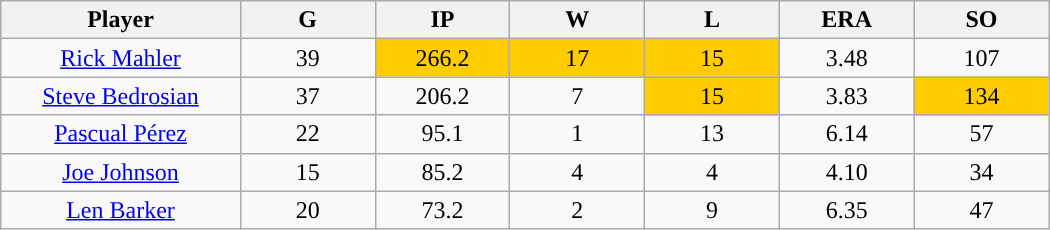<table class="wikitable sortable">
<tr>
<th bgcolor="#DDDDFF" width="16%">Player</th>
<th bgcolor="#DDDDFF" width="9%">G</th>
<th bgcolor="#DDDDFF" width="9%">IP</th>
<th bgcolor="#DDDDFF" width="9%">W</th>
<th bgcolor="#DDDDFF" width="9%">L</th>
<th bgcolor="#DDDDFF" width="9%">ERA</th>
<th bgcolor="#DDDDFF" width="9%">SO</th>
</tr>
<tr align=center>
<td><a href='#'>Rick Mahler</a></td>
<td>39</td>
<td style="background:#fc0;">266.2</td>
<td style="background:#fc0;">17</td>
<td style="background:#fc0;">15</td>
<td>3.48</td>
<td>107</td>
</tr>
<tr align=center>
<td><a href='#'>Steve Bedrosian</a></td>
<td>37</td>
<td>206.2</td>
<td>7</td>
<td style="background:#fc0;">15</td>
<td>3.83</td>
<td style="background:#fc0;">134</td>
</tr>
<tr align=center>
<td><a href='#'>Pascual Pérez</a></td>
<td>22</td>
<td>95.1</td>
<td>1</td>
<td>13</td>
<td>6.14</td>
<td>57</td>
</tr>
<tr align=center>
<td><a href='#'>Joe Johnson</a></td>
<td>15</td>
<td>85.2</td>
<td>4</td>
<td>4</td>
<td>4.10</td>
<td>34</td>
</tr>
<tr align=center>
<td><a href='#'>Len Barker</a></td>
<td>20</td>
<td>73.2</td>
<td>2</td>
<td>9</td>
<td>6.35</td>
<td>47</td>
</tr>
</table>
